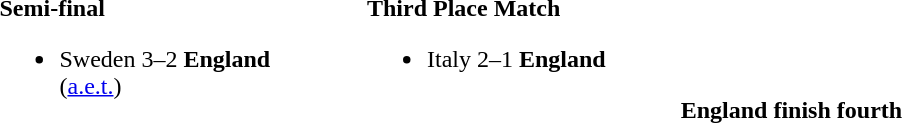<table>
<tr>
<td valign="top" width="195"><br><strong>Semi-final</strong><ul><li>Sweden 3–2 <strong>England</strong> (<a href='#'>a.e.t.</a>)</li></ul></td>
<td width="42"> </td>
<td valign="top"><br><strong>Third Place Match</strong><ul><li>Italy 2–1 <strong>England</strong></li></ul></td>
<td width="42"> </td>
<td valign="bottom"><br><strong>England finish fourth</strong></td>
</tr>
</table>
